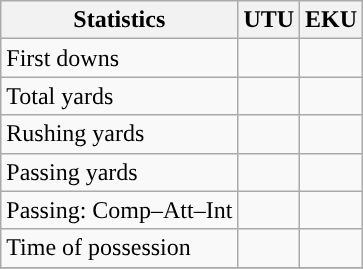<table class="wikitable" style="float: left;">
<tr>
<th>Statistics</th>
<th>UTU</th>
<th>EKU</th>
</tr>
<tr>
<td>First downs</td>
<td></td>
<td></td>
</tr>
<tr>
<td>Total yards</td>
<td></td>
<td></td>
</tr>
<tr>
<td>Rushing yards</td>
<td></td>
<td></td>
</tr>
<tr>
<td>Passing yards</td>
<td></td>
<td></td>
</tr>
<tr>
<td>Passing: Comp–Att–Int</td>
<td></td>
<td></td>
</tr>
<tr>
<td>Time of possession</td>
<td></td>
<td></td>
</tr>
<tr>
</tr>
</table>
